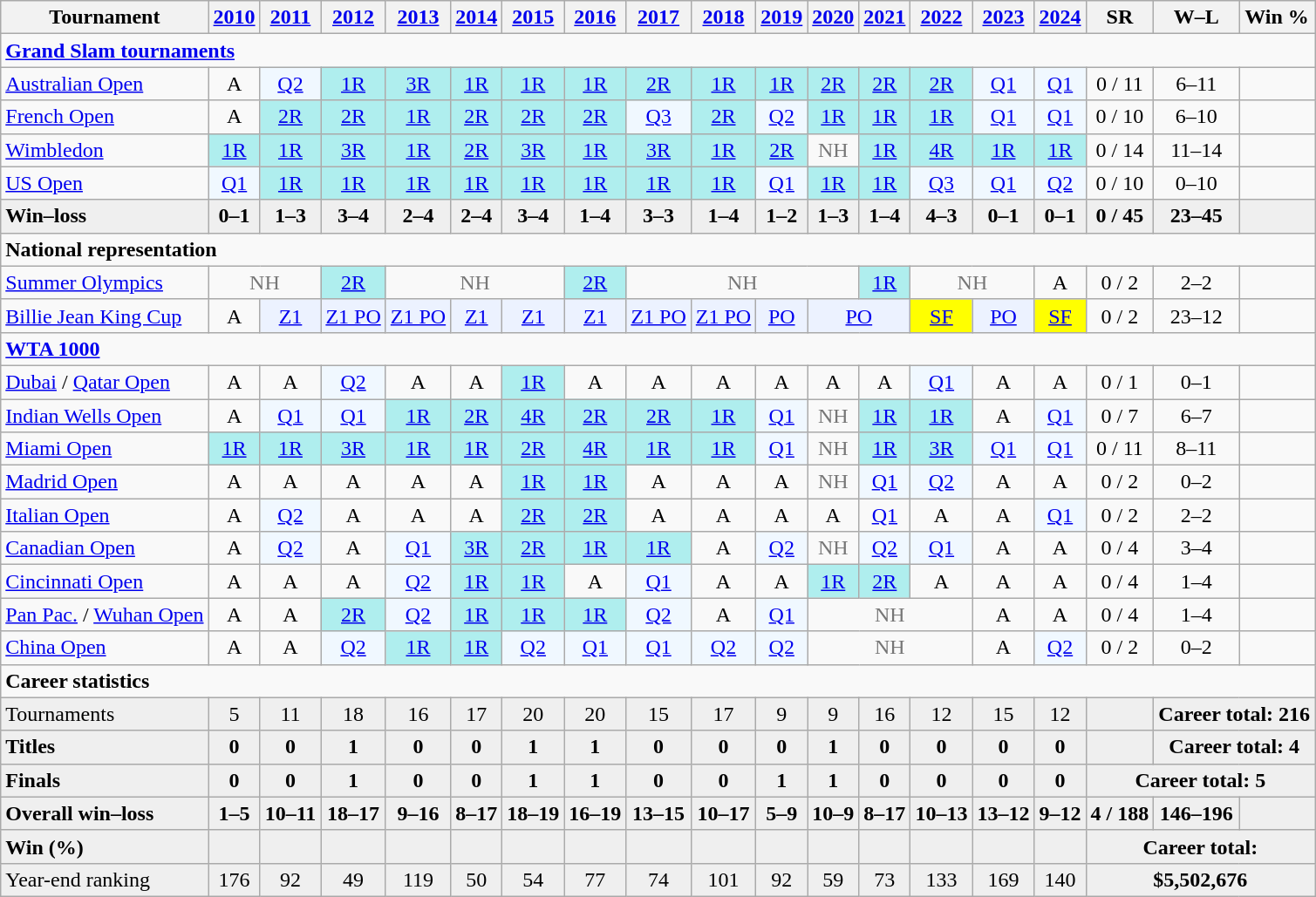<table class="wikitable nowrap" style=text-align:center>
<tr>
<th>Tournament</th>
<th><a href='#'>2010</a></th>
<th><a href='#'>2011</a></th>
<th><a href='#'>2012</a></th>
<th><a href='#'>2013</a></th>
<th><a href='#'>2014</a></th>
<th><a href='#'>2015</a></th>
<th><a href='#'>2016</a></th>
<th><a href='#'>2017</a></th>
<th><a href='#'>2018</a></th>
<th><a href='#'>2019</a></th>
<th><a href='#'>2020</a></th>
<th><a href='#'>2021</a></th>
<th><a href='#'>2022</a></th>
<th><a href='#'>2023</a></th>
<th><a href='#'>2024</a></th>
<th>SR</th>
<th>W–L</th>
<th>Win %</th>
</tr>
<tr>
<td colspan="19" align="left"><strong><a href='#'>Grand Slam tournaments</a></strong></td>
</tr>
<tr>
<td align=left><a href='#'>Australian Open</a></td>
<td>A</td>
<td bgcolor=f0f8ff><a href='#'>Q2</a></td>
<td bgcolor=afeeee><a href='#'>1R</a></td>
<td bgcolor=afeeee><a href='#'>3R</a></td>
<td bgcolor=afeeee><a href='#'>1R</a></td>
<td bgcolor=afeeee><a href='#'>1R</a></td>
<td bgcolor=afeeee><a href='#'>1R</a></td>
<td bgcolor=afeeee><a href='#'>2R</a></td>
<td bgcolor=afeeee><a href='#'>1R</a></td>
<td bgcolor=afeeee><a href='#'>1R</a></td>
<td bgcolor=afeeee><a href='#'>2R</a></td>
<td bgcolor=afeeee><a href='#'>2R</a></td>
<td bgcolor=afeeee><a href='#'>2R</a></td>
<td bgcolor=f0f8ff><a href='#'>Q1</a></td>
<td bgcolor=f0f8ff><a href='#'>Q1</a></td>
<td>0 / 11</td>
<td>6–11</td>
<td></td>
</tr>
<tr>
<td align=left><a href='#'>French Open</a></td>
<td>A</td>
<td bgcolor=afeeee><a href='#'>2R</a></td>
<td bgcolor=afeeee><a href='#'>2R</a></td>
<td bgcolor=afeeee><a href='#'>1R</a></td>
<td bgcolor=afeeee><a href='#'>2R</a></td>
<td bgcolor=afeeee><a href='#'>2R</a></td>
<td bgcolor=afeeee><a href='#'>2R</a></td>
<td bgcolor=f0f8ff><a href='#'>Q3</a></td>
<td bgcolor=afeeee><a href='#'>2R</a></td>
<td bgcolor=f0f8ff><a href='#'>Q2</a></td>
<td bgcolor=afeeee><a href='#'>1R</a></td>
<td bgcolor=afeeee><a href='#'>1R</a></td>
<td bgcolor=afeeee><a href='#'>1R</a></td>
<td bgcolor=f0f8ff><a href='#'>Q1</a></td>
<td bgcolor=f0f8ff><a href='#'>Q1</a></td>
<td>0 / 10</td>
<td>6–10</td>
<td></td>
</tr>
<tr>
<td align=left><a href='#'>Wimbledon</a></td>
<td bgcolor=afeeee><a href='#'>1R</a></td>
<td bgcolor=afeeee><a href='#'>1R</a></td>
<td bgcolor=afeeee><a href='#'>3R</a></td>
<td bgcolor=afeeee><a href='#'>1R</a></td>
<td bgcolor=afeeee><a href='#'>2R</a></td>
<td bgcolor=afeeee><a href='#'>3R</a></td>
<td bgcolor=afeeee><a href='#'>1R</a></td>
<td bgcolor=afeeee><a href='#'>3R</a></td>
<td bgcolor=afeeee><a href='#'>1R</a></td>
<td bgcolor=afeeee><a href='#'>2R</a></td>
<td style=color:#767676>NH</td>
<td bgcolor=afeeee><a href='#'>1R</a></td>
<td bgcolor=afeeee><a href='#'>4R</a></td>
<td bgcolor=afeeee><a href='#'>1R</a></td>
<td bgcolor=afeeee><a href='#'>1R</a></td>
<td>0 / 14</td>
<td>11–14</td>
<td></td>
</tr>
<tr>
<td align=left><a href='#'>US Open</a></td>
<td bgcolor=f0f8ff><a href='#'>Q1</a></td>
<td bgcolor=afeeee><a href='#'>1R</a></td>
<td bgcolor=afeeee><a href='#'>1R</a></td>
<td bgcolor=afeeee><a href='#'>1R</a></td>
<td bgcolor=afeeee><a href='#'>1R</a></td>
<td bgcolor=afeeee><a href='#'>1R</a></td>
<td bgcolor=afeeee><a href='#'>1R</a></td>
<td bgcolor=afeeee><a href='#'>1R</a></td>
<td bgcolor=afeeee><a href='#'>1R</a></td>
<td bgcolor=f0f8ff><a href='#'>Q1</a></td>
<td bgcolor=afeeee><a href='#'>1R</a></td>
<td bgcolor=afeeee><a href='#'>1R</a></td>
<td bgcolor=f0f8ff><a href='#'>Q3</a></td>
<td bgcolor=f0f8ff><a href='#'>Q1</a></td>
<td bgcolor=f0f8ff><a href='#'>Q2</a></td>
<td>0 / 10</td>
<td>0–10</td>
<td></td>
</tr>
<tr style=background:#efefef;font-weight:bold>
<td style=text-align:left>Win–loss</td>
<td>0–1</td>
<td>1–3</td>
<td>3–4</td>
<td>2–4</td>
<td>2–4</td>
<td>3–4</td>
<td>1–4</td>
<td>3–3</td>
<td>1–4</td>
<td>1–2</td>
<td>1–3</td>
<td>1–4</td>
<td>4–3</td>
<td>0–1</td>
<td>0–1</td>
<td>0 / 45</td>
<td>23–45</td>
<td></td>
</tr>
<tr>
<td colspan="19" style="text-align:left"><strong>National representation</strong></td>
</tr>
<tr>
<td align=left><a href='#'>Summer Olympics</a></td>
<td colspan=2 style=color:#767676>NH</td>
<td bgcolor=afeeee><a href='#'>2R</a></td>
<td colspan=3 style=color:#767676>NH</td>
<td bgcolor=afeeee><a href='#'>2R</a></td>
<td colspan=4 style=color:#767676>NH</td>
<td bgcolor=afeeee><a href='#'>1R</a></td>
<td colspan=2 style=color:#767676>NH</td>
<td>A</td>
<td>0 / 2</td>
<td>2–2</td>
<td></td>
</tr>
<tr>
<td align=left><a href='#'>Billie Jean King Cup</a></td>
<td>A</td>
<td bgcolor=ecf2ff><a href='#'>Z1</a></td>
<td bgcolor=ecf2ff><a href='#'>Z1 PO</a></td>
<td bgcolor=ecf2ff><a href='#'>Z1 PO</a></td>
<td bgcolor=ecf2ff><a href='#'>Z1</a></td>
<td bgcolor=ecf2ff><a href='#'>Z1</a></td>
<td bgcolor=ecf2ff><a href='#'>Z1</a></td>
<td bgcolor=ecf2ff><a href='#'>Z1 PO</a></td>
<td bgcolor=ecf2ff><a href='#'>Z1 PO</a></td>
<td bgcolor=ecf2ff><a href='#'>PO</a></td>
<td colspan=2 bgcolor=ecf2ff><a href='#'>PO</a></td>
<td bgcolor=yellow><a href='#'>SF</a></td>
<td bgcolor=ecf2ff><a href='#'>PO</a></td>
<td bgcolor=yellow><a href='#'>SF</a></td>
<td>0 / 2</td>
<td>23–12</td>
<td></td>
</tr>
<tr>
<td colspan="19" style="text-align:left"><strong><a href='#'>WTA 1000</a></strong></td>
</tr>
<tr>
<td align=left><a href='#'>Dubai</a> / <a href='#'>Qatar Open</a></td>
<td>A</td>
<td>A</td>
<td bgcolor=f0f8ff><a href='#'>Q2</a></td>
<td>A</td>
<td>A</td>
<td bgcolor=afeeee><a href='#'>1R</a></td>
<td>A</td>
<td>A</td>
<td>A</td>
<td>A</td>
<td>A</td>
<td>A</td>
<td bgcolor=f0f8ff><a href='#'>Q1</a></td>
<td>A</td>
<td>A</td>
<td>0 / 1</td>
<td>0–1</td>
<td></td>
</tr>
<tr>
<td align=left><a href='#'>Indian Wells Open</a></td>
<td>A</td>
<td bgcolor=f0f8ff><a href='#'>Q1</a></td>
<td bgcolor=f0f8ff><a href='#'>Q1</a></td>
<td bgcolor=afeeee><a href='#'>1R</a></td>
<td bgcolor=afeeee><a href='#'>2R</a></td>
<td bgcolor=afeeee><a href='#'>4R</a></td>
<td bgcolor=afeeee><a href='#'>2R</a></td>
<td bgcolor=afeeee><a href='#'>2R</a></td>
<td bgcolor=afeeee><a href='#'>1R</a></td>
<td bgcolor=f0f8ff><a href='#'>Q1</a></td>
<td style="color:#767676">NH</td>
<td bgcolor=afeeee><a href='#'>1R</a></td>
<td bgcolor=afeeee><a href='#'>1R</a></td>
<td>A</td>
<td bgcolor=f0f8ff><a href='#'>Q1</a></td>
<td>0 / 7</td>
<td>6–7</td>
<td></td>
</tr>
<tr>
<td align=left><a href='#'>Miami Open</a></td>
<td bgcolor=afeeee><a href='#'>1R</a></td>
<td bgcolor=afeeee><a href='#'>1R</a></td>
<td bgcolor=afeeee><a href='#'>3R</a></td>
<td bgcolor=afeeee><a href='#'>1R</a></td>
<td bgcolor=afeeee><a href='#'>1R</a></td>
<td bgcolor=afeeee><a href='#'>2R</a></td>
<td bgcolor=afeeee><a href='#'>4R</a></td>
<td bgcolor=afeeee><a href='#'>1R</a></td>
<td bgcolor=afeeee><a href='#'>1R</a></td>
<td bgcolor=f0f8ff><a href='#'>Q1</a></td>
<td style=color:#767676>NH</td>
<td bgcolor=afeeee><a href='#'>1R</a></td>
<td bgcolor=afeeee><a href='#'>3R</a></td>
<td bgcolor=f0f8ff><a href='#'>Q1</a></td>
<td bgcolor=f0f8ff><a href='#'>Q1</a></td>
<td>0 / 11</td>
<td>8–11</td>
<td></td>
</tr>
<tr>
<td align=left><a href='#'>Madrid Open</a></td>
<td>A</td>
<td>A</td>
<td>A</td>
<td>A</td>
<td>A</td>
<td bgcolor=afeeee><a href='#'>1R</a></td>
<td bgcolor=afeeee><a href='#'>1R</a></td>
<td>A</td>
<td>A</td>
<td>A</td>
<td style=color:#767676>NH</td>
<td bgcolor=f0f8ff><a href='#'>Q1</a></td>
<td bgcolor=f0f8ff><a href='#'>Q2</a></td>
<td>A</td>
<td>A</td>
<td>0 / 2</td>
<td>0–2</td>
<td></td>
</tr>
<tr>
<td align=left><a href='#'>Italian Open</a></td>
<td>A</td>
<td bgcolor=f0f8ff><a href='#'>Q2</a></td>
<td>A</td>
<td>A</td>
<td>A</td>
<td bgcolor=afeeee><a href='#'>2R</a></td>
<td bgcolor=afeeee><a href='#'>2R</a></td>
<td>A</td>
<td>A</td>
<td>A</td>
<td>A</td>
<td><a href='#'>Q1</a></td>
<td>A</td>
<td>A</td>
<td bgcolor=f0f8ff><a href='#'>Q1</a></td>
<td>0 / 2</td>
<td>2–2</td>
<td></td>
</tr>
<tr>
<td align=left><a href='#'>Canadian Open</a></td>
<td>A</td>
<td bgcolor=f0f8ff><a href='#'>Q2</a></td>
<td>A</td>
<td bgcolor=f0f8ff><a href='#'>Q1</a></td>
<td bgcolor=afeeee><a href='#'>3R</a></td>
<td bgcolor=afeeee><a href='#'>2R</a></td>
<td bgcolor=afeeee><a href='#'>1R</a></td>
<td bgcolor=afeeee><a href='#'>1R</a></td>
<td>A</td>
<td bgcolor=f0f8ff><a href='#'>Q2</a></td>
<td style=color:#767676>NH</td>
<td bgcolor=f0f8ff><a href='#'>Q2</a></td>
<td bgcolor=f0f8ff><a href='#'>Q1</a></td>
<td>A</td>
<td>A</td>
<td>0 / 4</td>
<td>3–4</td>
<td></td>
</tr>
<tr>
<td align=left><a href='#'>Cincinnati Open</a></td>
<td>A</td>
<td>A</td>
<td>A</td>
<td bgcolor=f0f8ff><a href='#'>Q2</a></td>
<td bgcolor=afeeee><a href='#'>1R</a></td>
<td bgcolor=afeeee><a href='#'>1R</a></td>
<td>A</td>
<td bgcolor=f0f8ff><a href='#'>Q1</a></td>
<td>A</td>
<td>A</td>
<td bgcolor=afeeee><a href='#'>1R</a></td>
<td bgcolor=afeeee><a href='#'>2R</a></td>
<td>A</td>
<td>A</td>
<td>A</td>
<td>0 / 4</td>
<td>1–4</td>
<td></td>
</tr>
<tr>
<td align=left><a href='#'>Pan Pac.</a> / <a href='#'>Wuhan Open</a></td>
<td>A</td>
<td>A</td>
<td bgcolor=afeeee><a href='#'>2R</a></td>
<td bgcolor=f0f8ff><a href='#'>Q2</a></td>
<td bgcolor=afeeee><a href='#'>1R</a></td>
<td bgcolor=afeeee><a href='#'>1R</a></td>
<td bgcolor=afeeee><a href='#'>1R</a></td>
<td bgcolor=f0f8ff><a href='#'>Q2</a></td>
<td>A</td>
<td bgcolor=f0f8ff><a href='#'>Q1</a></td>
<td colspan="3" style="color:#767676">NH</td>
<td>A</td>
<td>A</td>
<td>0 / 4</td>
<td>1–4</td>
<td></td>
</tr>
<tr>
<td align=left><a href='#'>China Open</a></td>
<td>A</td>
<td>A</td>
<td bgcolor=f0f8ff><a href='#'>Q2</a></td>
<td bgcolor=afeeee><a href='#'>1R</a></td>
<td bgcolor=afeeee><a href='#'>1R</a></td>
<td bgcolor=f0f8ff><a href='#'>Q2</a></td>
<td bgcolor=f0f8ff><a href='#'>Q1</a></td>
<td bgcolor=f0f8ff><a href='#'>Q1</a></td>
<td bgcolor=f0f8ff><a href='#'>Q2</a></td>
<td bgcolor=f0f8ff><a href='#'>Q2</a></td>
<td colspan="3" style=color:#767676>NH</td>
<td>A</td>
<td bgcolor=f0f8ff><a href='#'>Q2</a></td>
<td>0 / 2</td>
<td>0–2</td>
<td></td>
</tr>
<tr>
<td colspan="19" style="text-align:left"><strong>Career statistics</strong></td>
</tr>
<tr style=background:#efefef>
<td align=left>Tournaments</td>
<td>5</td>
<td>11</td>
<td>18</td>
<td>16</td>
<td>17</td>
<td>20</td>
<td>20</td>
<td>15</td>
<td>17</td>
<td>9</td>
<td>9</td>
<td>16</td>
<td>12</td>
<td>15</td>
<td>12</td>
<td></td>
<td colspan="3"><strong>Career total: 216</strong></td>
</tr>
<tr style=background:#efefef;font-weight:bold>
<td style=text-align:left>Titles</td>
<td>0</td>
<td>0</td>
<td>1</td>
<td>0</td>
<td>0</td>
<td>1</td>
<td>1</td>
<td>0</td>
<td>0</td>
<td>0</td>
<td>1</td>
<td>0</td>
<td>0</td>
<td>0</td>
<td>0</td>
<td></td>
<td colspan="3"><strong>Career total: 4</strong></td>
</tr>
<tr style=background:#efefef;font-weight:bold>
<td style=text-align:left>Finals</td>
<td>0</td>
<td>0</td>
<td>1</td>
<td>0</td>
<td>0</td>
<td>1</td>
<td>1</td>
<td>0</td>
<td>0</td>
<td>1</td>
<td>1</td>
<td>0</td>
<td>0</td>
<td>0</td>
<td>0</td>
<td colspan="3">Career total: 5</td>
</tr>
<tr style=background:#efefef;font-weight:bold>
<td style=text-align:left>Overall win–loss</td>
<td>1–5</td>
<td>10–11</td>
<td>18–17</td>
<td>9–16</td>
<td>8–17</td>
<td>18–19</td>
<td>16–19</td>
<td>13–15</td>
<td>10–17</td>
<td>5–9</td>
<td>10–9</td>
<td>8–17</td>
<td>10–13</td>
<td>13–12</td>
<td>9–12</td>
<td>4 / 188</td>
<td>146–196</td>
<td></td>
</tr>
<tr style=background:#efefef;font-weight:bold>
<td style=text-align:left>Win (%)</td>
<td></td>
<td></td>
<td></td>
<td></td>
<td></td>
<td></td>
<td></td>
<td></td>
<td></td>
<td></td>
<td></td>
<td></td>
<td></td>
<td></td>
<td></td>
<td colspan="3">Career total: </td>
</tr>
<tr style=background:#efefef>
<td align=left>Year-end ranking</td>
<td>176</td>
<td>92</td>
<td>49</td>
<td>119</td>
<td>50</td>
<td>54</td>
<td>77</td>
<td>74</td>
<td>101</td>
<td>92</td>
<td>59</td>
<td>73</td>
<td>133</td>
<td>169</td>
<td>140</td>
<td colspan="3"><strong>$5,502,676</strong></td>
</tr>
</table>
